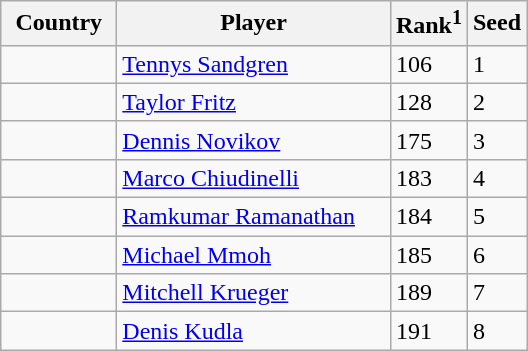<table class="sortable wikitable">
<tr>
<th width="70">Country</th>
<th width="175">Player</th>
<th>Rank<sup>1</sup></th>
<th>Seed</th>
</tr>
<tr>
<td></td>
<td><a href='#'>Tennys Sandgren</a></td>
<td>106</td>
<td>1</td>
</tr>
<tr>
<td></td>
<td><a href='#'>Taylor Fritz</a></td>
<td>128</td>
<td>2</td>
</tr>
<tr>
<td></td>
<td><a href='#'>Dennis Novikov</a></td>
<td>175</td>
<td>3</td>
</tr>
<tr>
<td></td>
<td><a href='#'>Marco Chiudinelli</a></td>
<td>183</td>
<td>4</td>
</tr>
<tr>
<td></td>
<td><a href='#'>Ramkumar Ramanathan</a></td>
<td>184</td>
<td>5</td>
</tr>
<tr>
<td></td>
<td><a href='#'>Michael Mmoh</a></td>
<td>185</td>
<td>6</td>
</tr>
<tr>
<td></td>
<td><a href='#'>Mitchell Krueger</a></td>
<td>189</td>
<td>7</td>
</tr>
<tr>
<td></td>
<td><a href='#'>Denis Kudla</a></td>
<td>191</td>
<td>8</td>
</tr>
</table>
